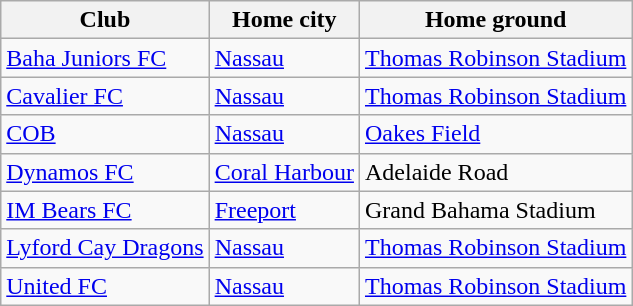<table class="wikitable sortable">
<tr>
<th>Club</th>
<th>Home city</th>
<th>Home ground</th>
</tr>
<tr>
<td><a href='#'>Baha Juniors FC</a></td>
<td><a href='#'>Nassau</a></td>
<td><a href='#'>Thomas Robinson Stadium</a></td>
</tr>
<tr>
<td><a href='#'>Cavalier FC</a></td>
<td><a href='#'>Nassau</a></td>
<td><a href='#'>Thomas Robinson Stadium</a></td>
</tr>
<tr>
<td><a href='#'>COB</a></td>
<td><a href='#'>Nassau</a></td>
<td><a href='#'>Oakes Field</a></td>
</tr>
<tr>
<td><a href='#'>Dynamos FC</a></td>
<td><a href='#'>Coral Harbour</a></td>
<td>Adelaide Road</td>
</tr>
<tr>
<td><a href='#'>IM Bears FC</a></td>
<td><a href='#'>Freeport</a></td>
<td>Grand Bahama Stadium</td>
</tr>
<tr>
<td><a href='#'>Lyford Cay Dragons</a></td>
<td><a href='#'>Nassau</a></td>
<td><a href='#'>Thomas Robinson Stadium</a></td>
</tr>
<tr>
<td><a href='#'>United FC</a></td>
<td><a href='#'>Nassau</a></td>
<td><a href='#'>Thomas Robinson Stadium</a></td>
</tr>
</table>
